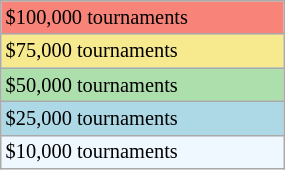<table class="wikitable" style="font-size:85%;" width=15%>
<tr style="background:#f88379;">
<td>$100,000 tournaments</td>
</tr>
<tr style="background:#f7e98e;">
<td>$75,000 tournaments</td>
</tr>
<tr style="background:#addfad;">
<td>$50,000 tournaments</td>
</tr>
<tr style="background:lightblue;">
<td>$25,000 tournaments</td>
</tr>
<tr style="background:#f0f8ff;">
<td>$10,000 tournaments</td>
</tr>
</table>
